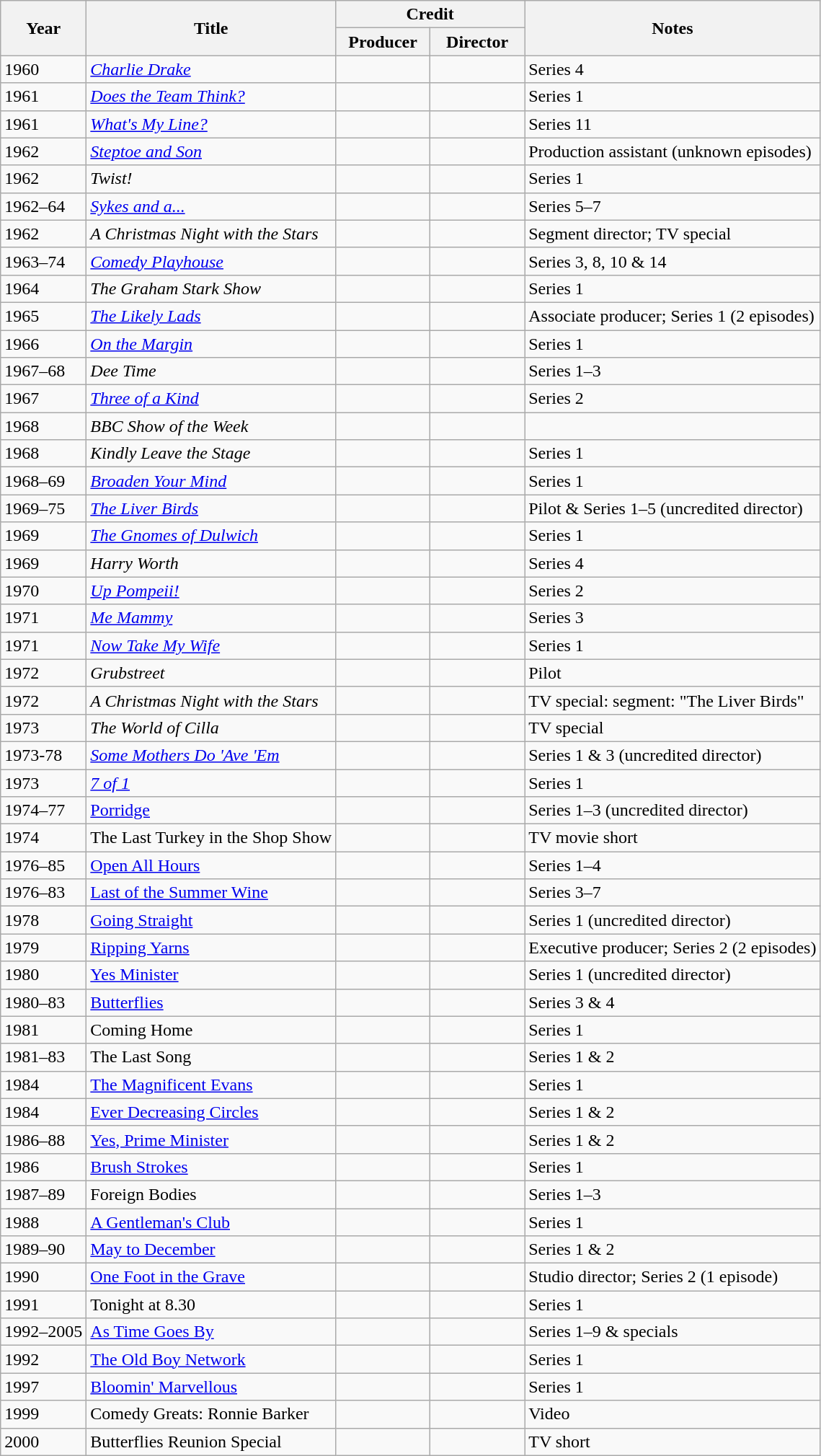<table class="wikitable">
<tr>
<th rowspan="2">Year</th>
<th rowspan="2">Title</th>
<th colspan="2">Credit</th>
<th rowspan="2">Notes</th>
</tr>
<tr>
<th width="80">Producer</th>
<th width="80">Director</th>
</tr>
<tr>
<td>1960</td>
<td><em><a href='#'>Charlie Drake</a></em></td>
<td></td>
<td></td>
<td>Series 4</td>
</tr>
<tr>
<td>1961</td>
<td><em><a href='#'>Does the Team Think?</a></em></td>
<td></td>
<td></td>
<td>Series 1</td>
</tr>
<tr>
<td>1961</td>
<td><em><a href='#'>What's My Line?</a></em></td>
<td></td>
<td></td>
<td>Series 11</td>
</tr>
<tr>
<td>1962</td>
<td><em><a href='#'>Steptoe and Son</a></em></td>
<td></td>
<td></td>
<td>Production assistant (unknown episodes)</td>
</tr>
<tr>
<td>1962</td>
<td><em>Twist!</em></td>
<td></td>
<td></td>
<td>Series 1</td>
</tr>
<tr>
<td>1962–64</td>
<td><em><a href='#'>Sykes and a...</a></em></td>
<td></td>
<td></td>
<td>Series 5–7</td>
</tr>
<tr>
<td>1962</td>
<td><em>A Christmas Night with the Stars</em></td>
<td></td>
<td></td>
<td>Segment director; TV special</td>
</tr>
<tr>
<td>1963–74</td>
<td><em><a href='#'>Comedy Playhouse</a></em></td>
<td></td>
<td></td>
<td>Series 3, 8, 10 & 14</td>
</tr>
<tr>
<td>1964</td>
<td><em>The Graham Stark Show</em></td>
<td></td>
<td></td>
<td>Series 1</td>
</tr>
<tr>
<td>1965</td>
<td><em><a href='#'>The Likely Lads</a></em></td>
<td></td>
<td></td>
<td>Associate producer; Series 1 (2 episodes)</td>
</tr>
<tr>
<td>1966</td>
<td><em><a href='#'>On the Margin</a></em></td>
<td></td>
<td></td>
<td>Series 1</td>
</tr>
<tr>
<td>1967–68</td>
<td><em>Dee Time</em></td>
<td></td>
<td></td>
<td>Series 1–3</td>
</tr>
<tr>
<td>1967</td>
<td><em><a href='#'>Three of a Kind</a></em></td>
<td></td>
<td></td>
<td>Series 2</td>
</tr>
<tr>
<td>1968</td>
<td><em>BBC Show of the Week</em></td>
<td></td>
<td></td>
<td></td>
</tr>
<tr>
<td>1968</td>
<td><em>Kindly Leave the Stage</em></td>
<td></td>
<td></td>
<td>Series 1</td>
</tr>
<tr>
<td>1968–69</td>
<td><em><a href='#'>Broaden Your Mind</a></em></td>
<td></td>
<td></td>
<td>Series 1</td>
</tr>
<tr>
<td>1969–75</td>
<td><em><a href='#'>The Liver Birds</a></em></td>
<td></td>
<td></td>
<td>Pilot & Series 1–5 (uncredited director)</td>
</tr>
<tr>
<td>1969</td>
<td><em><a href='#'>The Gnomes of Dulwich</a></em></td>
<td></td>
<td></td>
<td>Series 1</td>
</tr>
<tr>
<td>1969</td>
<td><em>Harry Worth</em></td>
<td></td>
<td></td>
<td>Series 4</td>
</tr>
<tr>
<td>1970</td>
<td><em><a href='#'>Up Pompeii!</a></em></td>
<td></td>
<td></td>
<td>Series 2</td>
</tr>
<tr>
<td>1971</td>
<td><em><a href='#'>Me Mammy</a></em></td>
<td></td>
<td></td>
<td>Series 3</td>
</tr>
<tr>
<td>1971</td>
<td><em><a href='#'>Now Take My Wife</a></em></td>
<td></td>
<td></td>
<td>Series 1</td>
</tr>
<tr>
<td>1972</td>
<td><em>Grubstreet</em></td>
<td></td>
<td></td>
<td>Pilot</td>
</tr>
<tr>
<td>1972</td>
<td><em>A Christmas Night with the Stars</em></td>
<td></td>
<td></td>
<td>TV special: segment: "The Liver Birds"</td>
</tr>
<tr>
<td>1973</td>
<td><em>The World of Cilla</em></td>
<td></td>
<td></td>
<td>TV special</td>
</tr>
<tr>
<td>1973-78</td>
<td><em><a href='#'>Some Mothers Do 'Ave 'Em</a></em></td>
<td></td>
<td></td>
<td>Series 1 & 3 (uncredited director)</td>
</tr>
<tr>
<td>1973</td>
<td><em><a href='#'>7 of 1</a></td>
<td></td>
<td></td>
<td>Series 1</td>
</tr>
<tr>
<td>1974–77</td>
<td></em><a href='#'>Porridge</a><em></td>
<td></td>
<td></td>
<td>Series 1–3 (uncredited director)</td>
</tr>
<tr>
<td>1974</td>
<td></em>The Last Turkey in the Shop Show<em></td>
<td></td>
<td></td>
<td>TV movie short</td>
</tr>
<tr>
<td>1976–85</td>
<td></em><a href='#'>Open All Hours</a><em></td>
<td></td>
<td></td>
<td>Series 1–4</td>
</tr>
<tr>
<td>1976–83</td>
<td></em><a href='#'>Last of the Summer Wine</a><em></td>
<td></td>
<td></td>
<td>Series 3–7</td>
</tr>
<tr>
<td>1978</td>
<td></em><a href='#'>Going Straight</a><em></td>
<td></td>
<td></td>
<td>Series 1 (uncredited director)</td>
</tr>
<tr>
<td>1979</td>
<td></em><a href='#'>Ripping Yarns</a><em></td>
<td></td>
<td></td>
<td>Executive producer; Series 2 (2 episodes)</td>
</tr>
<tr>
<td>1980</td>
<td></em><a href='#'>Yes Minister</a><em></td>
<td></td>
<td></td>
<td>Series 1 (uncredited director)</td>
</tr>
<tr>
<td>1980–83</td>
<td></em><a href='#'>Butterflies</a><em></td>
<td></td>
<td></td>
<td>Series 3 & 4</td>
</tr>
<tr>
<td>1981</td>
<td></em>Coming Home<em></td>
<td></td>
<td></td>
<td>Series 1</td>
</tr>
<tr>
<td>1981–83</td>
<td></em>The Last Song<em></td>
<td></td>
<td></td>
<td>Series 1 & 2</td>
</tr>
<tr>
<td>1984</td>
<td></em><a href='#'>The Magnificent Evans</a><em></td>
<td></td>
<td></td>
<td>Series 1</td>
</tr>
<tr>
<td>1984</td>
<td></em><a href='#'>Ever Decreasing Circles</a><em></td>
<td></td>
<td></td>
<td>Series 1 & 2</td>
</tr>
<tr>
<td>1986–88</td>
<td></em><a href='#'>Yes, Prime Minister</a><em></td>
<td></td>
<td></td>
<td>Series 1 & 2</td>
</tr>
<tr>
<td>1986</td>
<td></em><a href='#'>Brush Strokes</a><em></td>
<td></td>
<td></td>
<td>Series 1</td>
</tr>
<tr>
<td>1987–89</td>
<td></em>Foreign Bodies<em></td>
<td></td>
<td></td>
<td>Series 1–3</td>
</tr>
<tr>
<td>1988</td>
<td></em><a href='#'>A Gentleman's Club</a><em></td>
<td></td>
<td></td>
<td>Series 1</td>
</tr>
<tr>
<td>1989–90</td>
<td></em><a href='#'>May to December</a><em></td>
<td></td>
<td></td>
<td>Series 1 & 2</td>
</tr>
<tr>
<td>1990</td>
<td></em><a href='#'>One Foot in the Grave</a><em></td>
<td></td>
<td></td>
<td>Studio director; Series 2 (1 episode)</td>
</tr>
<tr>
<td>1991</td>
<td></em>Tonight at 8.30<em></td>
<td></td>
<td></td>
<td>Series 1</td>
</tr>
<tr>
<td>1992–2005</td>
<td></em><a href='#'>As Time Goes By</a><em></td>
<td></td>
<td></td>
<td>Series 1–9 & specials</td>
</tr>
<tr>
<td>1992</td>
<td></em><a href='#'>The Old Boy Network</a><em></td>
<td></td>
<td></td>
<td>Series 1</td>
</tr>
<tr>
<td>1997</td>
<td></em><a href='#'>Bloomin' Marvellous</a><em></td>
<td></td>
<td></td>
<td>Series 1</td>
</tr>
<tr>
<td>1999</td>
<td></em>Comedy Greats: Ronnie Barker<em></td>
<td></td>
<td></td>
<td>Video</td>
</tr>
<tr>
<td>2000</td>
<td></em>Butterflies Reunion Special<em></td>
<td></td>
<td></td>
<td>TV short</td>
</tr>
</table>
